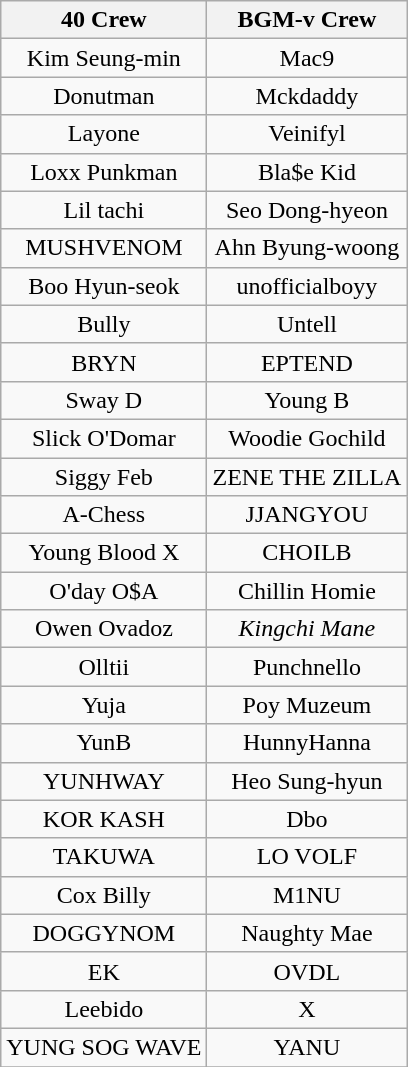<table class="wikitable" style="text-align:center">
<tr>
<th>40 Crew</th>
<th>BGM-v Crew</th>
</tr>
<tr>
<td>Kim Seung-min</td>
<td>Mac9</td>
</tr>
<tr>
<td>Donutman</td>
<td>Mckdaddy</td>
</tr>
<tr>
<td>Layone</td>
<td>Veinifyl</td>
</tr>
<tr>
<td>Loxx Punkman</td>
<td>Bla$e Kid</td>
</tr>
<tr>
<td>Lil tachi</td>
<td>Seo Dong-hyeon</td>
</tr>
<tr>
<td>MUSHVENOM</td>
<td>Ahn Byung-woong</td>
</tr>
<tr>
<td>Boo Hyun-seok</td>
<td>unofficialboyy</td>
</tr>
<tr>
<td>Bully</td>
<td>Untell</td>
</tr>
<tr>
<td>BRYN</td>
<td>EPTEND</td>
</tr>
<tr>
<td>Sway D</td>
<td>Young B</td>
</tr>
<tr>
<td>Slick O'Domar</td>
<td>Woodie Gochild</td>
</tr>
<tr>
<td>Siggy Feb</td>
<td>ZENE THE ZILLA</td>
</tr>
<tr>
<td>A-Chess</td>
<td>JJANGYOU</td>
</tr>
<tr>
<td>Young Blood X</td>
<td>CHOILB</td>
</tr>
<tr>
<td>O'day O$A</td>
<td>Chillin Homie</td>
</tr>
<tr>
<td>Owen Ovadoz</td>
<td><em>Kingchi Mane</em></td>
</tr>
<tr>
<td>Olltii</td>
<td>Punchnello</td>
</tr>
<tr>
<td>Yuja</td>
<td>Poy Muzeum</td>
</tr>
<tr>
<td>YunB</td>
<td>HunnyHanna</td>
</tr>
<tr>
<td>YUNHWAY</td>
<td>Heo Sung-hyun</td>
</tr>
<tr>
<td>KOR KASH</td>
<td>Dbo</td>
</tr>
<tr>
<td>TAKUWA</td>
<td>LO VOLF</td>
</tr>
<tr>
<td>Cox Billy</td>
<td>M1NU</td>
</tr>
<tr>
<td>DOGGYNOM</td>
<td>Naughty Mae</td>
</tr>
<tr>
<td>EK</td>
<td>OVDL</td>
</tr>
<tr>
<td>Leebido</td>
<td>X</td>
</tr>
<tr>
<td>YUNG SOG WAVE</td>
<td>YANU</td>
</tr>
<tr>
</tr>
</table>
